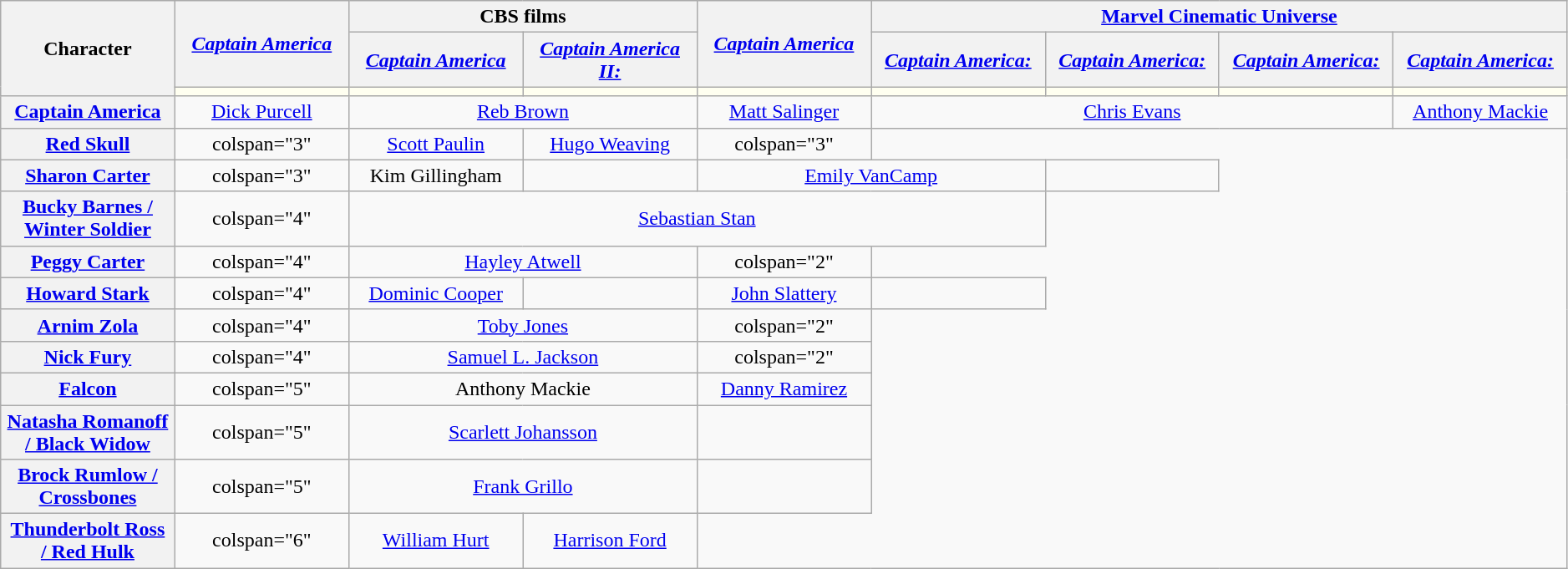<table class="wikitable" style="text-align:center; width:99%;">
<tr>
<th width="10%" rowspan="3">Character</th>
<th width="10%" rowspan="2"><em><a href='#'>Captain America</a></em></th>
<th colspan="2">CBS films</th>
<th width="10%" rowspan="2"><em><a href='#'>Captain America</a></em></th>
<th colspan="4"><a href='#'>Marvel Cinematic Universe</a></th>
</tr>
<tr>
<th width="10%"><em><a href='#'>Captain America</a></em></th>
<th width="10%"><em><a href='#'>Captain America II:<br></a></em></th>
<th width="10%"><em><a href='#'>Captain America:<br></a></em></th>
<th width="10%"><em><a href='#'>Captain America:<br></a></em></th>
<th width="10%"><em><a href='#'>Captain America:<br></a></em></th>
<th width="10%"><em><a href='#'>Captain America:<br></a></em></th>
</tr>
<tr>
<td style="background:ivory;"></td>
<td style="background:ivory;"></td>
<td style="background:ivory;"></td>
<td style="background:ivory;"></td>
<td style="background:ivory;"></td>
<td style="background:ivory;"></td>
<td style="background:ivory;"></td>
<td style="background:ivory;"></td>
</tr>
<tr>
<th><a href='#'>Captain America</a></th>
<td><a href='#'>Dick Purcell</a><br></td>
<td colspan="2"><a href='#'>Reb Brown</a><br></td>
<td><a href='#'>Matt Salinger</a><br></td>
<td colspan="3"><a href='#'>Chris Evans</a><br></td>
<td><a href='#'>Anthony Mackie</a><br></td>
</tr>
<tr>
<th><a href='#'>Red Skull</a></th>
<td>colspan="3" </td>
<td><a href='#'>Scott Paulin</a></td>
<td><a href='#'>Hugo Weaving</a></td>
<td>colspan="3" </td>
</tr>
<tr>
<th><a href='#'>Sharon Carter</a></th>
<td>colspan="3" </td>
<td>Kim Gillingham</td>
<td></td>
<td colspan="2"><a href='#'>Emily VanCamp</a></td>
<td></td>
</tr>
<tr>
<th><a href='#'>Bucky Barnes / Winter Soldier</a></th>
<td>colspan="4" </td>
<td colspan="4"><a href='#'>Sebastian Stan</a></td>
</tr>
<tr>
<th><a href='#'>Peggy Carter</a></th>
<td>colspan="4" </td>
<td colspan="2"><a href='#'>Hayley Atwell</a></td>
<td>colspan="2" </td>
</tr>
<tr>
<th><a href='#'>Howard Stark</a></th>
<td>colspan="4" </td>
<td><a href='#'>Dominic Cooper</a></td>
<td></td>
<td><a href='#'>John Slattery</a></td>
<td></td>
</tr>
<tr>
<th><a href='#'>Arnim Zola</a></th>
<td>colspan="4" </td>
<td colspan="2"><a href='#'>Toby Jones</a></td>
<td>colspan="2" </td>
</tr>
<tr>
<th><a href='#'>Nick Fury</a></th>
<td>colspan="4" </td>
<td colspan="2"><a href='#'>Samuel L. Jackson</a></td>
<td>colspan="2" </td>
</tr>
<tr>
<th><a href='#'>Falcon</a></th>
<td>colspan="5" </td>
<td colspan="2">Anthony Mackie <br></td>
<td><a href='#'>Danny Ramirez</a><br></td>
</tr>
<tr>
<th><a href='#'>Natasha Romanoff / Black Widow</a></th>
<td>colspan="5" </td>
<td colspan="2"><a href='#'>Scarlett Johansson</a></td>
<td></td>
</tr>
<tr>
<th><a href='#'>Brock Rumlow / Crossbones</a></th>
<td>colspan="5" </td>
<td colspan="2"><a href='#'>Frank Grillo</a></td>
<td></td>
</tr>
<tr>
<th><a href='#'>Thunderbolt Ross / Red Hulk</a></th>
<td>colspan="6" </td>
<td><a href='#'>William Hurt</a></td>
<td><a href='#'>Harrison Ford</a></td>
</tr>
</table>
